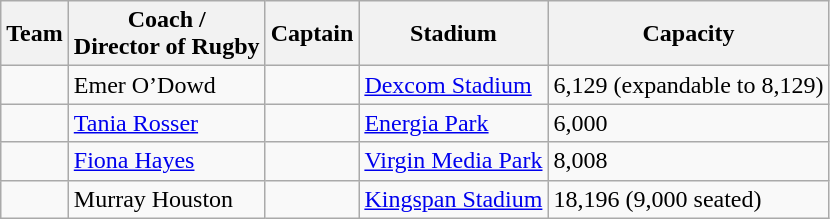<table class="wikitable sortable">
<tr>
<th>Team</th>
<th>Coach /<br>Director of Rugby</th>
<th>Captain</th>
<th>Stadium</th>
<th>Capacity</th>
</tr>
<tr>
<td></td>
<td>Emer O’Dowd</td>
<td></td>
<td><a href='#'>Dexcom Stadium</a></td>
<td>6,129 (expandable to 8,129)</td>
</tr>
<tr>
<td></td>
<td><a href='#'>Tania Rosser</a></td>
<td></td>
<td><a href='#'>Energia Park</a></td>
<td>6,000</td>
</tr>
<tr>
<td></td>
<td><a href='#'>Fiona Hayes</a></td>
<td></td>
<td><a href='#'>Virgin Media Park</a></td>
<td>8,008</td>
</tr>
<tr>
<td></td>
<td>Murray Houston</td>
<td></td>
<td><a href='#'>Kingspan Stadium</a></td>
<td>18,196 (9,000 seated)</td>
</tr>
</table>
